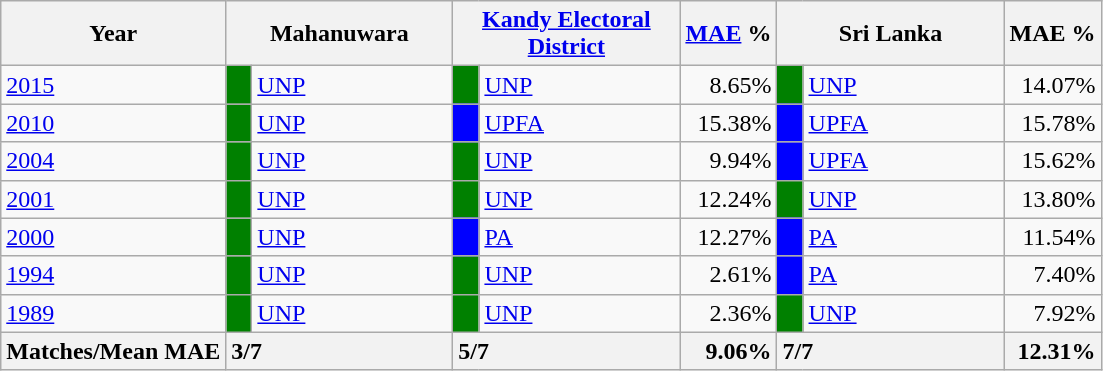<table class="wikitable">
<tr>
<th>Year</th>
<th colspan="2" width="144px">Mahanuwara</th>
<th colspan="2" width="144px"><a href='#'>Kandy Electoral District</a></th>
<th><a href='#'>MAE</a> %</th>
<th colspan="2" width="144px">Sri Lanka</th>
<th>MAE %</th>
</tr>
<tr>
<td><a href='#'>2015</a></td>
<td style="background-color:green;" width="10px"></td>
<td style="text-align:left;"><a href='#'>UNP</a></td>
<td style="background-color:green;" width="10px"></td>
<td style="text-align:left;"><a href='#'>UNP</a></td>
<td style="text-align:right;">8.65%</td>
<td style="background-color:green;" width="10px"></td>
<td style="text-align:left;"><a href='#'>UNP</a></td>
<td style="text-align:right;">14.07%</td>
</tr>
<tr>
<td><a href='#'>2010</a></td>
<td style="background-color:green;" width="10px"></td>
<td style="text-align:left;"><a href='#'>UNP</a></td>
<td style="background-color:blue;" width="10px"></td>
<td style="text-align:left;"><a href='#'>UPFA</a></td>
<td style="text-align:right;">15.38%</td>
<td style="background-color:blue;" width="10px"></td>
<td style="text-align:left;"><a href='#'>UPFA</a></td>
<td style="text-align:right;">15.78%</td>
</tr>
<tr>
<td><a href='#'>2004</a></td>
<td style="background-color:green;" width="10px"></td>
<td style="text-align:left;"><a href='#'>UNP</a></td>
<td style="background-color:green;" width="10px"></td>
<td style="text-align:left;"><a href='#'>UNP</a></td>
<td style="text-align:right;">9.94%</td>
<td style="background-color:blue;" width="10px"></td>
<td style="text-align:left;"><a href='#'>UPFA</a></td>
<td style="text-align:right;">15.62%</td>
</tr>
<tr>
<td><a href='#'>2001</a></td>
<td style="background-color:green;" width="10px"></td>
<td style="text-align:left;"><a href='#'>UNP</a></td>
<td style="background-color:green;" width="10px"></td>
<td style="text-align:left;"><a href='#'>UNP</a></td>
<td style="text-align:right;">12.24%</td>
<td style="background-color:green;" width="10px"></td>
<td style="text-align:left;"><a href='#'>UNP</a></td>
<td style="text-align:right;">13.80%</td>
</tr>
<tr>
<td><a href='#'>2000</a></td>
<td style="background-color:green;" width="10px"></td>
<td style="text-align:left;"><a href='#'>UNP</a></td>
<td style="background-color:blue;" width="10px"></td>
<td style="text-align:left;"><a href='#'>PA</a></td>
<td style="text-align:right;">12.27%</td>
<td style="background-color:blue;" width="10px"></td>
<td style="text-align:left;"><a href='#'>PA</a></td>
<td style="text-align:right;">11.54%</td>
</tr>
<tr>
<td><a href='#'>1994</a></td>
<td style="background-color:green;" width="10px"></td>
<td style="text-align:left;"><a href='#'>UNP</a></td>
<td style="background-color:green;" width="10px"></td>
<td style="text-align:left;"><a href='#'>UNP</a></td>
<td style="text-align:right;">2.61%</td>
<td style="background-color:blue;" width="10px"></td>
<td style="text-align:left;"><a href='#'>PA</a></td>
<td style="text-align:right;">7.40%</td>
</tr>
<tr>
<td><a href='#'>1989</a></td>
<td style="background-color:green;" width="10px"></td>
<td style="text-align:left;"><a href='#'>UNP</a></td>
<td style="background-color:green;" width="10px"></td>
<td style="text-align:left;"><a href='#'>UNP</a></td>
<td style="text-align:right;">2.36%</td>
<td style="background-color:green;" width="10px"></td>
<td style="text-align:left;"><a href='#'>UNP</a></td>
<td style="text-align:right;">7.92%</td>
</tr>
<tr>
<th>Matches/Mean MAE</th>
<th style="text-align:left;"colspan="2" width="144px">3/7</th>
<th style="text-align:left;"colspan="2" width="144px">5/7</th>
<th style="text-align:right;">9.06%</th>
<th style="text-align:left;"colspan="2" width="144px">7/7</th>
<th style="text-align:right;">12.31%</th>
</tr>
</table>
